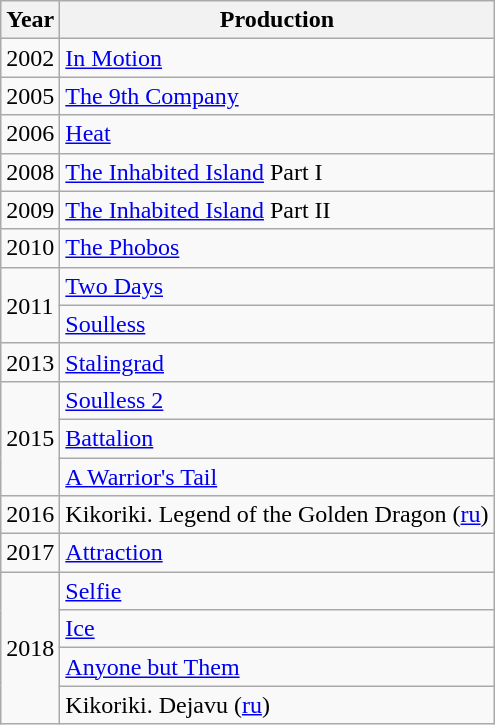<table class="wikitable">
<tr>
<th>Year</th>
<th>Production</th>
</tr>
<tr>
<td>2002</td>
<td><a href='#'>In Motion</a></td>
</tr>
<tr>
<td>2005</td>
<td><a href='#'>The 9th Company</a></td>
</tr>
<tr>
<td>2006</td>
<td><a href='#'>Heat</a></td>
</tr>
<tr>
<td>2008</td>
<td><a href='#'>The Inhabited Island</a> Part I</td>
</tr>
<tr>
<td>2009</td>
<td><a href='#'>The Inhabited Island</a> Part II</td>
</tr>
<tr>
<td>2010</td>
<td><a href='#'>The Phobos</a></td>
</tr>
<tr>
<td rowspan="2">2011</td>
<td><a href='#'>Two Days</a></td>
</tr>
<tr>
<td><a href='#'>Soulless</a></td>
</tr>
<tr>
<td>2013</td>
<td><a href='#'>Stalingrad</a></td>
</tr>
<tr>
<td rowspan="3">2015</td>
<td><a href='#'>Soulless 2</a></td>
</tr>
<tr>
<td><a href='#'>Battalion</a></td>
</tr>
<tr>
<td><a href='#'>A Warrior's Tail</a></td>
</tr>
<tr>
<td>2016</td>
<td>Kikoriki. Legend of the Golden Dragon (<a href='#'>ru</a>)</td>
</tr>
<tr>
<td>2017</td>
<td><a href='#'>Attraction</a></td>
</tr>
<tr>
<td rowspan="4">2018</td>
<td><a href='#'>Selfie</a></td>
</tr>
<tr>
<td><a href='#'>Ice</a></td>
</tr>
<tr>
<td><a href='#'>Anyone but Them</a></td>
</tr>
<tr>
<td>Kikoriki. Dejavu (<a href='#'>ru</a>)</td>
</tr>
</table>
